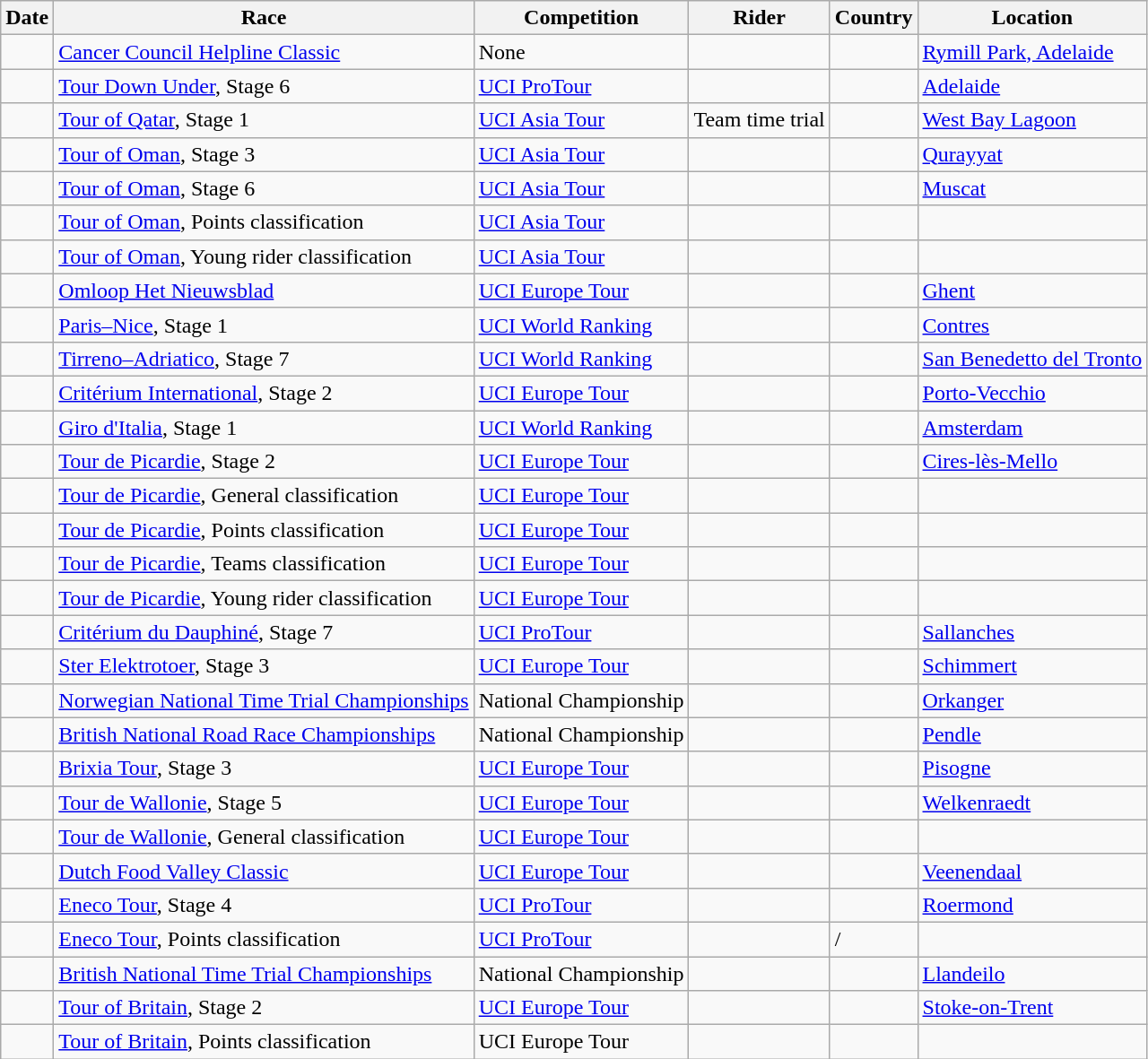<table class="wikitable sortable">
<tr>
<th>Date</th>
<th>Race</th>
<th>Competition</th>
<th>Rider</th>
<th>Country</th>
<th>Location</th>
</tr>
<tr>
<td></td>
<td><a href='#'>Cancer Council Helpline Classic</a></td>
<td>None</td>
<td></td>
<td></td>
<td><a href='#'>Rymill Park, Adelaide</a></td>
</tr>
<tr>
<td></td>
<td><a href='#'>Tour Down Under</a>, Stage 6</td>
<td><a href='#'>UCI ProTour</a></td>
<td></td>
<td></td>
<td><a href='#'>Adelaide</a></td>
</tr>
<tr>
<td></td>
<td><a href='#'>Tour of Qatar</a>, Stage 1</td>
<td><a href='#'>UCI Asia Tour</a></td>
<td>Team time trial</td>
<td></td>
<td><a href='#'>West Bay Lagoon</a></td>
</tr>
<tr>
<td></td>
<td><a href='#'>Tour of Oman</a>, Stage 3</td>
<td><a href='#'>UCI Asia Tour</a></td>
<td></td>
<td></td>
<td><a href='#'>Qurayyat</a></td>
</tr>
<tr>
<td></td>
<td><a href='#'>Tour of Oman</a>, Stage 6</td>
<td><a href='#'>UCI Asia Tour</a></td>
<td></td>
<td></td>
<td><a href='#'>Muscat</a></td>
</tr>
<tr>
<td></td>
<td><a href='#'>Tour of Oman</a>, Points classification</td>
<td><a href='#'>UCI Asia Tour</a></td>
<td></td>
<td></td>
<td></td>
</tr>
<tr>
<td></td>
<td><a href='#'>Tour of Oman</a>, Young rider classification</td>
<td><a href='#'>UCI Asia Tour</a></td>
<td></td>
<td></td>
<td></td>
</tr>
<tr>
<td></td>
<td><a href='#'>Omloop Het Nieuwsblad</a></td>
<td><a href='#'>UCI Europe Tour</a></td>
<td></td>
<td></td>
<td><a href='#'>Ghent</a></td>
</tr>
<tr>
<td></td>
<td><a href='#'>Paris–Nice</a>, Stage 1</td>
<td><a href='#'>UCI World Ranking</a></td>
<td></td>
<td></td>
<td><a href='#'>Contres</a></td>
</tr>
<tr>
<td></td>
<td><a href='#'>Tirreno–Adriatico</a>, Stage 7</td>
<td><a href='#'>UCI World Ranking</a></td>
<td></td>
<td></td>
<td><a href='#'>San Benedetto del Tronto</a></td>
</tr>
<tr>
<td></td>
<td><a href='#'>Critérium International</a>, Stage 2</td>
<td><a href='#'>UCI Europe Tour</a></td>
<td></td>
<td></td>
<td><a href='#'>Porto-Vecchio</a></td>
</tr>
<tr>
<td></td>
<td><a href='#'>Giro d'Italia</a>, Stage 1</td>
<td><a href='#'>UCI World Ranking</a></td>
<td></td>
<td></td>
<td><a href='#'>Amsterdam</a></td>
</tr>
<tr>
<td></td>
<td><a href='#'>Tour de Picardie</a>, Stage 2</td>
<td><a href='#'>UCI Europe Tour</a></td>
<td></td>
<td></td>
<td><a href='#'>Cires-lès-Mello</a></td>
</tr>
<tr>
<td></td>
<td><a href='#'>Tour de Picardie</a>, General classification</td>
<td><a href='#'>UCI Europe Tour</a></td>
<td></td>
<td></td>
<td></td>
</tr>
<tr>
<td></td>
<td><a href='#'>Tour de Picardie</a>, Points classification</td>
<td><a href='#'>UCI Europe Tour</a></td>
<td></td>
<td></td>
<td></td>
</tr>
<tr>
<td></td>
<td><a href='#'>Tour de Picardie</a>, Teams classification</td>
<td><a href='#'>UCI Europe Tour</a></td>
<td align="center"></td>
<td></td>
<td></td>
</tr>
<tr>
<td></td>
<td><a href='#'>Tour de Picardie</a>, Young rider classification</td>
<td><a href='#'>UCI Europe Tour</a></td>
<td></td>
<td></td>
<td></td>
</tr>
<tr>
<td></td>
<td><a href='#'>Critérium du Dauphiné</a>, Stage 7</td>
<td><a href='#'>UCI ProTour</a></td>
<td></td>
<td></td>
<td><a href='#'>Sallanches</a></td>
</tr>
<tr>
<td></td>
<td><a href='#'>Ster Elektrotoer</a>, Stage 3</td>
<td><a href='#'>UCI Europe Tour</a></td>
<td></td>
<td></td>
<td><a href='#'>Schimmert</a></td>
</tr>
<tr>
<td></td>
<td><a href='#'>Norwegian National Time Trial Championships</a></td>
<td>National Championship</td>
<td></td>
<td></td>
<td><a href='#'>Orkanger</a></td>
</tr>
<tr>
<td></td>
<td><a href='#'>British National Road Race Championships</a></td>
<td>National Championship</td>
<td></td>
<td></td>
<td><a href='#'>Pendle</a></td>
</tr>
<tr>
<td></td>
<td><a href='#'>Brixia Tour</a>, Stage 3</td>
<td><a href='#'>UCI Europe Tour</a></td>
<td></td>
<td></td>
<td><a href='#'>Pisogne</a></td>
</tr>
<tr>
<td></td>
<td><a href='#'>Tour de Wallonie</a>, Stage 5</td>
<td><a href='#'>UCI Europe Tour</a></td>
<td></td>
<td></td>
<td><a href='#'>Welkenraedt</a></td>
</tr>
<tr>
<td></td>
<td><a href='#'>Tour de Wallonie</a>, General classification</td>
<td><a href='#'>UCI Europe Tour</a></td>
<td></td>
<td></td>
<td></td>
</tr>
<tr>
<td></td>
<td><a href='#'>Dutch Food Valley Classic</a></td>
<td><a href='#'>UCI Europe Tour</a></td>
<td></td>
<td></td>
<td><a href='#'>Veenendaal</a></td>
</tr>
<tr>
<td></td>
<td><a href='#'>Eneco Tour</a>, Stage 4</td>
<td><a href='#'>UCI ProTour</a></td>
<td></td>
<td></td>
<td><a href='#'>Roermond</a></td>
</tr>
<tr>
<td></td>
<td><a href='#'>Eneco Tour</a>, Points classification</td>
<td><a href='#'>UCI ProTour</a></td>
<td></td>
<td>/</td>
<td></td>
</tr>
<tr>
<td></td>
<td><a href='#'>British National Time Trial Championships</a></td>
<td>National Championship</td>
<td></td>
<td></td>
<td><a href='#'>Llandeilo</a></td>
</tr>
<tr>
<td></td>
<td><a href='#'>Tour of Britain</a>, Stage 2</td>
<td><a href='#'>UCI Europe Tour</a></td>
<td></td>
<td></td>
<td><a href='#'>Stoke-on-Trent</a></td>
</tr>
<tr>
<td></td>
<td><a href='#'>Tour of Britain</a>, Points classification</td>
<td>UCI Europe Tour</td>
<td></td>
<td></td>
<td></td>
</tr>
</table>
